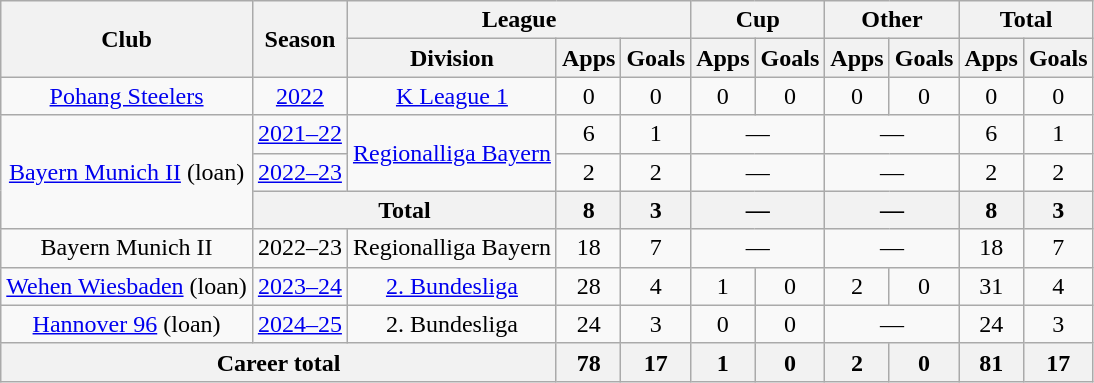<table class="wikitable" style="text-align:center">
<tr>
<th rowspan=2>Club</th>
<th rowspan=2>Season</th>
<th colspan=3>League</th>
<th colspan=2>Cup</th>
<th colspan=2>Other</th>
<th colspan=2>Total</th>
</tr>
<tr>
<th>Division</th>
<th>Apps</th>
<th>Goals</th>
<th>Apps</th>
<th>Goals</th>
<th>Apps</th>
<th>Goals</th>
<th>Apps</th>
<th>Goals</th>
</tr>
<tr>
<td rowspan="1"><a href='#'>Pohang Steelers</a></td>
<td><a href='#'>2022</a></td>
<td><a href='#'>K League 1</a></td>
<td>0</td>
<td>0</td>
<td>0</td>
<td>0</td>
<td>0</td>
<td>0</td>
<td>0</td>
<td>0</td>
</tr>
<tr>
<td rowspan="3"><a href='#'>Bayern Munich II</a> (loan)</td>
<td><a href='#'>2021–22</a></td>
<td rowspan="2"><a href='#'>Regionalliga Bayern</a></td>
<td>6</td>
<td>1</td>
<td colspan="2">—</td>
<td colspan="2">—</td>
<td>6</td>
<td>1</td>
</tr>
<tr>
<td><a href='#'>2022–23</a></td>
<td>2</td>
<td>2</td>
<td colspan="2">—</td>
<td colspan="2">—</td>
<td>2</td>
<td>2</td>
</tr>
<tr>
<th colspan="2">Total</th>
<th>8</th>
<th>3</th>
<th colspan="2">—</th>
<th colspan="2">—</th>
<th>8</th>
<th>3</th>
</tr>
<tr>
<td rowspan="1">Bayern Munich II</td>
<td>2022–23</td>
<td>Regionalliga Bayern</td>
<td>18</td>
<td>7</td>
<td colspan="2">—</td>
<td colspan="2">—</td>
<td>18</td>
<td>7</td>
</tr>
<tr>
<td rowspan="1"><a href='#'>Wehen Wiesbaden</a> (loan)</td>
<td><a href='#'>2023–24</a></td>
<td><a href='#'>2. Bundesliga</a></td>
<td>28</td>
<td>4</td>
<td>1</td>
<td>0</td>
<td>2</td>
<td>0</td>
<td>31</td>
<td>4</td>
</tr>
<tr>
<td rowspan="1"><a href='#'>Hannover 96</a> (loan)</td>
<td><a href='#'>2024–25</a></td>
<td>2. Bundesliga</td>
<td>24</td>
<td>3</td>
<td>0</td>
<td>0</td>
<td colspan="2">—</td>
<td>24</td>
<td>3</td>
</tr>
<tr>
<th colspan=3>Career total</th>
<th>78</th>
<th>17</th>
<th>1</th>
<th>0</th>
<th>2</th>
<th>0</th>
<th>81</th>
<th>17</th>
</tr>
</table>
